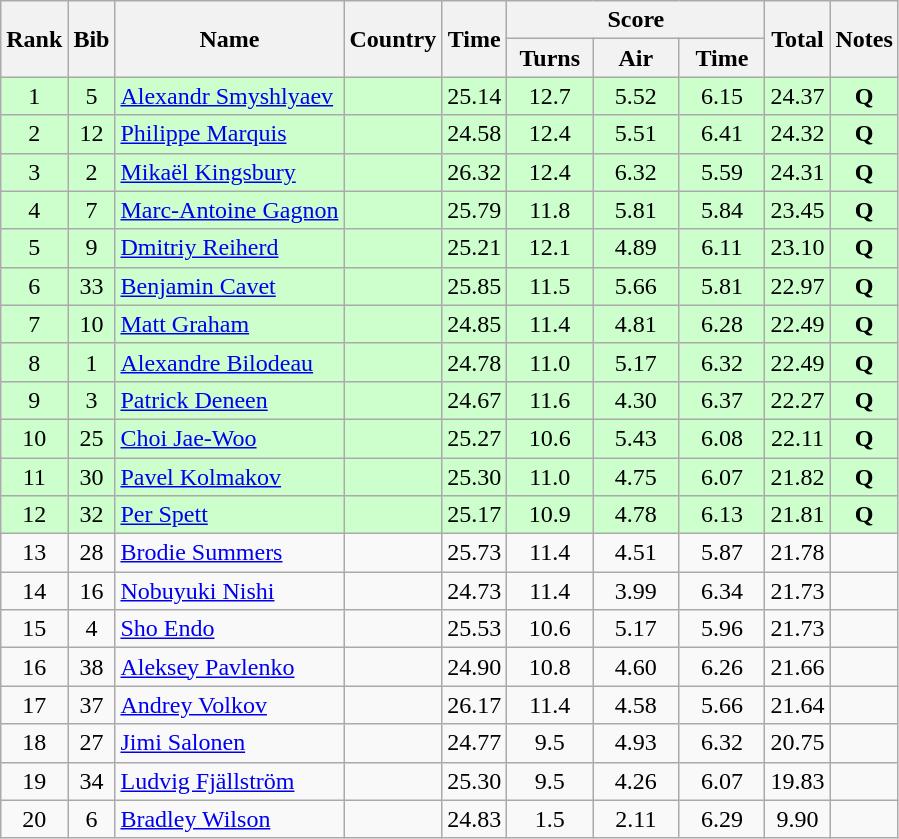<table class="wikitable sortable" style="text-align:center">
<tr>
<th rowspan=2>Rank</th>
<th rowspan=2>Bib</th>
<th rowspan=2>Name</th>
<th rowspan=2>Country</th>
<th rowspan=2>Time</th>
<th colspan=3>Score</th>
<th rowspan=2>Total</th>
<th rowspan=2>Notes</th>
</tr>
<tr>
<th width=50>Turns</th>
<th width=50>Air</th>
<th width=50>Time</th>
</tr>
<tr bgcolor="#ccffcc">
<td>1</td>
<td>5</td>
<td align=left><a href='#'>Alexandr Smyshlyaev</a></td>
<td align=left></td>
<td>25.14</td>
<td>12.7</td>
<td>5.52</td>
<td>6.15</td>
<td>24.37</td>
<td><strong>Q</strong></td>
</tr>
<tr bgcolor="#ccffcc">
<td>2</td>
<td>12</td>
<td align=left><a href='#'>Philippe Marquis</a></td>
<td align=left></td>
<td>24.58</td>
<td>12.4</td>
<td>5.51</td>
<td>6.41</td>
<td>24.32</td>
<td><strong>Q</strong></td>
</tr>
<tr bgcolor="#ccffcc">
<td>3</td>
<td>2</td>
<td align=left><a href='#'>Mikaël Kingsbury</a></td>
<td align=left></td>
<td>26.32</td>
<td>12.4</td>
<td>6.32</td>
<td>5.59</td>
<td>24.31</td>
<td><strong>Q</strong></td>
</tr>
<tr bgcolor="#ccffcc">
<td>4</td>
<td>7</td>
<td align=left><a href='#'>Marc-Antoine Gagnon</a></td>
<td align=left></td>
<td>25.79</td>
<td>11.8</td>
<td>5.81</td>
<td>5.84</td>
<td>23.45</td>
<td><strong>Q</strong></td>
</tr>
<tr bgcolor="#ccffcc">
<td>5</td>
<td>9</td>
<td align=left><a href='#'>Dmitriy Reiherd</a></td>
<td align=left></td>
<td>25.21</td>
<td>12.1</td>
<td>4.89</td>
<td>6.11</td>
<td>23.10</td>
<td><strong>Q</strong></td>
</tr>
<tr bgcolor="#ccffcc">
<td>6</td>
<td>33</td>
<td align=left><a href='#'>Benjamin Cavet</a></td>
<td align=left></td>
<td>25.85</td>
<td>11.5</td>
<td>5.66</td>
<td>5.81</td>
<td>22.97</td>
<td><strong>Q</strong></td>
</tr>
<tr bgcolor="#ccffcc">
<td>7</td>
<td>10</td>
<td align=left><a href='#'>Matt Graham</a></td>
<td align=left></td>
<td>24.85</td>
<td>11.4</td>
<td>4.81</td>
<td>6.28</td>
<td>22.49</td>
<td><strong>Q</strong></td>
</tr>
<tr bgcolor="#ccffcc">
<td>8</td>
<td>1</td>
<td align=left><a href='#'>Alexandre Bilodeau</a></td>
<td align=left></td>
<td>24.78</td>
<td>11.0</td>
<td>5.17</td>
<td>6.32</td>
<td>22.49</td>
<td><strong>Q</strong></td>
</tr>
<tr bgcolor="#ccffcc">
<td>9</td>
<td>3</td>
<td align=left><a href='#'>Patrick Deneen</a></td>
<td align=left></td>
<td>24.67</td>
<td>11.6</td>
<td>4.30</td>
<td>6.37</td>
<td>22.27</td>
<td><strong>Q</strong></td>
</tr>
<tr bgcolor="#ccffcc">
<td>10</td>
<td>25</td>
<td align=left><a href='#'>Choi Jae-Woo</a></td>
<td align=left></td>
<td>25.27</td>
<td>10.6</td>
<td>5.43</td>
<td>6.08</td>
<td>22.11</td>
<td><strong>Q</strong></td>
</tr>
<tr bgcolor="#ccffcc">
<td>11</td>
<td>30</td>
<td align=left><a href='#'>Pavel Kolmakov</a></td>
<td align=left></td>
<td>25.30</td>
<td>11.0</td>
<td>4.75</td>
<td>6.07</td>
<td>21.82</td>
<td><strong>Q</strong></td>
</tr>
<tr bgcolor="#ccffcc">
<td>12</td>
<td>32</td>
<td align=left><a href='#'>Per Spett</a></td>
<td align=left></td>
<td>25.17</td>
<td>10.9</td>
<td>4.78</td>
<td>6.13</td>
<td>21.81</td>
<td><strong>Q</strong></td>
</tr>
<tr>
<td>13</td>
<td>28</td>
<td align=left><a href='#'>Brodie Summers</a></td>
<td align=left></td>
<td>25.73</td>
<td>11.4</td>
<td>4.51</td>
<td>5.87</td>
<td>21.78</td>
<td></td>
</tr>
<tr>
<td>14</td>
<td>16</td>
<td align=left><a href='#'>Nobuyuki Nishi</a></td>
<td align=left></td>
<td>24.73</td>
<td>11.4</td>
<td>3.99</td>
<td>6.34</td>
<td>21.73</td>
<td></td>
</tr>
<tr>
<td>15</td>
<td>4</td>
<td align=left><a href='#'>Sho Endo</a></td>
<td align=left></td>
<td>25.53</td>
<td>10.6</td>
<td>5.17</td>
<td>5.96</td>
<td>21.73</td>
<td></td>
</tr>
<tr>
<td>16</td>
<td>38</td>
<td align=left><a href='#'>Aleksey Pavlenko</a></td>
<td align=left></td>
<td>24.90</td>
<td>10.8</td>
<td>4.60</td>
<td>6.26</td>
<td>21.66</td>
<td></td>
</tr>
<tr>
<td>17</td>
<td>37</td>
<td align=left><a href='#'>Andrey Volkov</a></td>
<td align=left></td>
<td>26.17</td>
<td>11.4</td>
<td>4.58</td>
<td>5.66</td>
<td>21.64</td>
<td></td>
</tr>
<tr>
<td>18</td>
<td>27</td>
<td align=left><a href='#'>Jimi Salonen</a></td>
<td align=left></td>
<td>24.77</td>
<td>9.5</td>
<td>4.93</td>
<td>6.32</td>
<td>20.75</td>
<td></td>
</tr>
<tr>
<td>19</td>
<td>34</td>
<td align=left><a href='#'>Ludvig Fjällström</a></td>
<td align=left></td>
<td>25.30</td>
<td>9.5</td>
<td>4.26</td>
<td>6.07</td>
<td>19.83</td>
<td></td>
</tr>
<tr>
<td>20</td>
<td>6</td>
<td align=left><a href='#'>Bradley Wilson</a></td>
<td align=left></td>
<td>24.83</td>
<td>1.5</td>
<td>2.11</td>
<td>6.29</td>
<td>9.90</td>
<td></td>
</tr>
</table>
